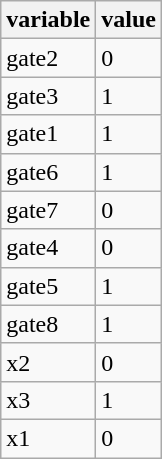<table class="wikitable">
<tr>
<th>variable</th>
<th>value</th>
</tr>
<tr>
<td>gate2</td>
<td>0</td>
</tr>
<tr>
<td>gate3</td>
<td>1</td>
</tr>
<tr>
<td>gate1</td>
<td>1</td>
</tr>
<tr>
<td>gate6</td>
<td>1</td>
</tr>
<tr>
<td>gate7</td>
<td>0</td>
</tr>
<tr>
<td>gate4</td>
<td>0</td>
</tr>
<tr>
<td>gate5</td>
<td>1</td>
</tr>
<tr>
<td>gate8</td>
<td>1</td>
</tr>
<tr>
<td>x2</td>
<td>0</td>
</tr>
<tr>
<td>x3</td>
<td>1</td>
</tr>
<tr>
<td>x1</td>
<td>0</td>
</tr>
</table>
